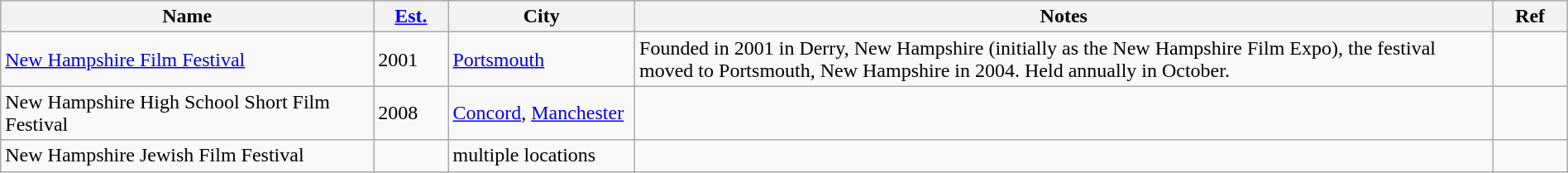<table class="wikitable sortable" width=100%>
<tr>
<th style="width:20%;">Name</th>
<th style="width:4%;"><a href='#'>Est.</a></th>
<th style="width:10%;">City</th>
<th style="width:46%;">Notes</th>
<th style="width:4%;">Ref</th>
</tr>
<tr>
<td><a href='#'>New Hampshire Film Festival</a></td>
<td>2001</td>
<td><a href='#'>Portsmouth</a></td>
<td>Founded in 2001 in Derry, New Hampshire (initially as the New Hampshire Film Expo), the festival moved to Portsmouth, New Hampshire in 2004. Held annually in October.</td>
<td></td>
</tr>
<tr>
<td>New Hampshire High School Short Film Festival</td>
<td>2008</td>
<td><a href='#'>Concord</a>, <a href='#'>Manchester</a></td>
<td></td>
<td></td>
</tr>
<tr>
<td>New Hampshire Jewish Film Festival</td>
<td></td>
<td>multiple locations</td>
<td></td>
<td></td>
</tr>
</table>
